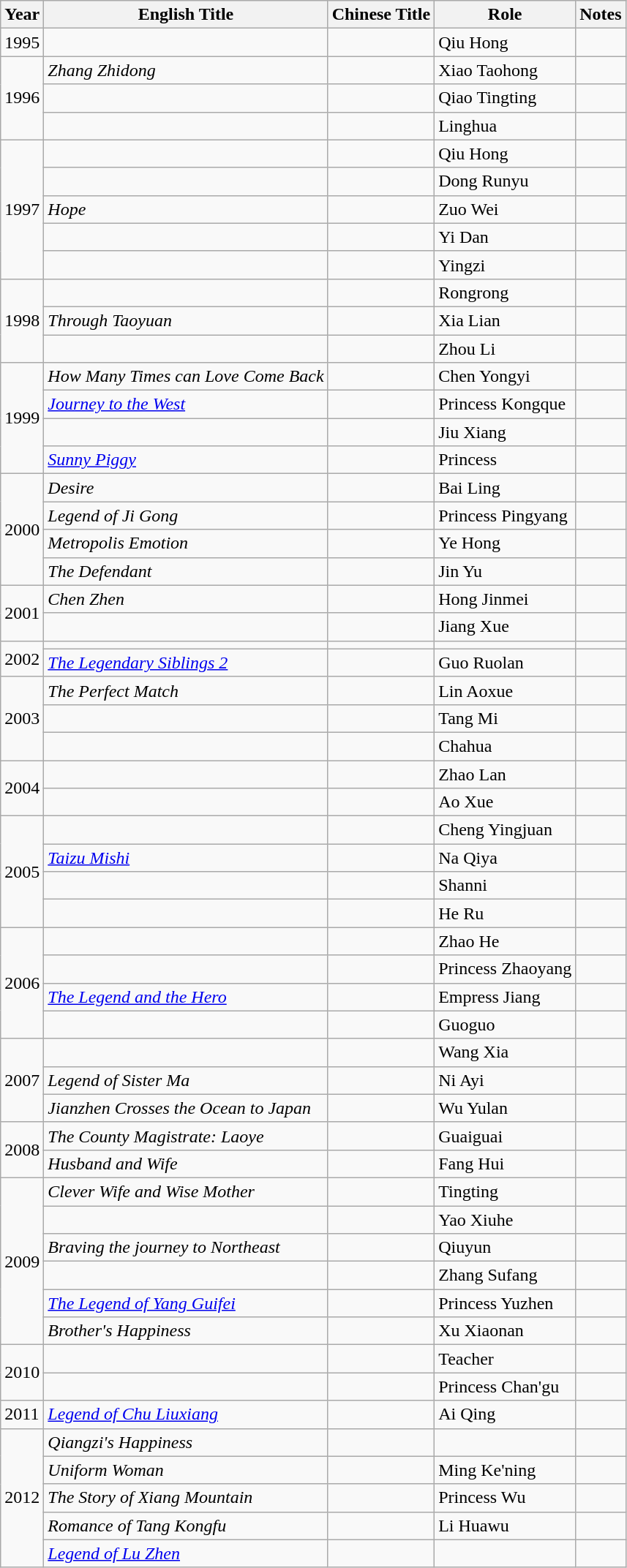<table class="wikitable">
<tr>
<th>Year</th>
<th>English Title</th>
<th>Chinese Title</th>
<th>Role</th>
<th>Notes</th>
</tr>
<tr>
<td>1995</td>
<td></td>
<td></td>
<td>Qiu Hong</td>
<td></td>
</tr>
<tr>
<td rowspan="3">1996</td>
<td><em>Zhang Zhidong</em></td>
<td></td>
<td>Xiao Taohong</td>
<td></td>
</tr>
<tr>
<td></td>
<td></td>
<td>Qiao Tingting</td>
<td></td>
</tr>
<tr>
<td></td>
<td></td>
<td>Linghua</td>
<td></td>
</tr>
<tr>
<td rowspan="5">1997</td>
<td></td>
<td></td>
<td>Qiu Hong</td>
<td></td>
</tr>
<tr>
<td></td>
<td></td>
<td>Dong Runyu</td>
<td></td>
</tr>
<tr>
<td><em>Hope</em></td>
<td></td>
<td>Zuo Wei</td>
<td></td>
</tr>
<tr>
<td></td>
<td></td>
<td>Yi Dan</td>
<td></td>
</tr>
<tr>
<td></td>
<td></td>
<td>Yingzi</td>
<td></td>
</tr>
<tr>
<td rowspan="3">1998</td>
<td></td>
<td></td>
<td>Rongrong</td>
<td></td>
</tr>
<tr>
<td><em>Through Taoyuan</em></td>
<td></td>
<td>Xia Lian</td>
<td></td>
</tr>
<tr>
<td></td>
<td></td>
<td>Zhou Li</td>
<td></td>
</tr>
<tr>
<td rowspan="4">1999</td>
<td><em>How Many Times can Love Come Back</em></td>
<td></td>
<td>Chen Yongyi</td>
<td></td>
</tr>
<tr>
<td><em><a href='#'>Journey to the West</a></em></td>
<td></td>
<td>Princess Kongque</td>
<td></td>
</tr>
<tr>
<td></td>
<td></td>
<td>Jiu Xiang</td>
<td></td>
</tr>
<tr>
<td><em><a href='#'>Sunny Piggy</a></em></td>
<td></td>
<td>Princess</td>
<td></td>
</tr>
<tr>
<td rowspan="4">2000</td>
<td><em>Desire</em></td>
<td></td>
<td>Bai Ling</td>
<td></td>
</tr>
<tr>
<td><em>Legend of Ji Gong</em></td>
<td></td>
<td>Princess Pingyang</td>
<td></td>
</tr>
<tr>
<td><em>Metropolis Emotion</em></td>
<td></td>
<td>Ye Hong</td>
<td></td>
</tr>
<tr>
<td><em>The Defendant</em></td>
<td></td>
<td>Jin Yu</td>
<td></td>
</tr>
<tr>
<td rowspan="2">2001</td>
<td><em>Chen Zhen</em></td>
<td></td>
<td>Hong Jinmei</td>
<td></td>
</tr>
<tr>
<td></td>
<td></td>
<td>Jiang Xue</td>
<td></td>
</tr>
<tr>
<td rowspan="2">2002</td>
<td></td>
<td></td>
<td></td>
<td></td>
</tr>
<tr>
<td><em><a href='#'>The Legendary Siblings 2</a></em></td>
<td></td>
<td>Guo Ruolan</td>
<td></td>
</tr>
<tr>
<td rowspan="3">2003</td>
<td><em>The Perfect Match</em></td>
<td></td>
<td>Lin Aoxue</td>
<td></td>
</tr>
<tr>
<td></td>
<td></td>
<td>Tang Mi</td>
<td></td>
</tr>
<tr>
<td></td>
<td></td>
<td>Chahua</td>
<td></td>
</tr>
<tr>
<td rowspan="2">2004</td>
<td></td>
<td></td>
<td>Zhao Lan</td>
<td></td>
</tr>
<tr>
<td></td>
<td></td>
<td>Ao Xue</td>
<td></td>
</tr>
<tr>
<td rowspan="4">2005</td>
<td></td>
<td></td>
<td>Cheng Yingjuan</td>
<td></td>
</tr>
<tr>
<td><em><a href='#'>Taizu Mishi</a></em></td>
<td></td>
<td>Na Qiya</td>
<td></td>
</tr>
<tr>
<td></td>
<td></td>
<td>Shanni</td>
<td></td>
</tr>
<tr>
<td></td>
<td></td>
<td>He Ru</td>
<td></td>
</tr>
<tr>
<td rowspan="4">2006</td>
<td></td>
<td></td>
<td>Zhao He</td>
<td></td>
</tr>
<tr>
<td></td>
<td></td>
<td>Princess Zhaoyang</td>
<td></td>
</tr>
<tr>
<td><em><a href='#'>The Legend and the Hero</a></em></td>
<td></td>
<td>Empress Jiang</td>
<td></td>
</tr>
<tr>
<td></td>
<td></td>
<td>Guoguo</td>
<td></td>
</tr>
<tr>
<td rowspan="3">2007</td>
<td></td>
<td></td>
<td>Wang Xia</td>
<td></td>
</tr>
<tr>
<td><em>Legend of Sister Ma</em></td>
<td></td>
<td>Ni Ayi</td>
<td></td>
</tr>
<tr>
<td><em>Jianzhen Crosses the Ocean to Japan</em></td>
<td></td>
<td>Wu Yulan</td>
<td></td>
</tr>
<tr>
<td rowspan="2">2008</td>
<td><em>The County Magistrate: Laoye</em></td>
<td></td>
<td>Guaiguai</td>
<td></td>
</tr>
<tr>
<td><em>Husband and Wife</em></td>
<td></td>
<td>Fang Hui</td>
<td></td>
</tr>
<tr>
<td rowspan="6">2009</td>
<td><em>Clever Wife and Wise Mother</em></td>
<td></td>
<td>Tingting</td>
<td></td>
</tr>
<tr>
<td></td>
<td></td>
<td>Yao Xiuhe</td>
<td></td>
</tr>
<tr>
<td><em>Braving the journey to Northeast</em></td>
<td></td>
<td>Qiuyun</td>
<td></td>
</tr>
<tr>
<td></td>
<td></td>
<td>Zhang Sufang</td>
<td></td>
</tr>
<tr>
<td><em><a href='#'>The Legend of Yang Guifei</a></em></td>
<td></td>
<td>Princess Yuzhen</td>
<td></td>
</tr>
<tr>
<td><em>Brother's Happiness</em></td>
<td></td>
<td>Xu Xiaonan</td>
<td></td>
</tr>
<tr>
<td rowspan="2">2010</td>
<td></td>
<td></td>
<td>Teacher</td>
<td></td>
</tr>
<tr>
<td></td>
<td></td>
<td>Princess Chan'gu</td>
<td></td>
</tr>
<tr>
<td>2011</td>
<td><em><a href='#'>Legend of Chu Liuxiang</a></em></td>
<td></td>
<td>Ai Qing</td>
<td></td>
</tr>
<tr>
<td rowspan="5">2012</td>
<td><em>Qiangzi's Happiness</em></td>
<td></td>
<td></td>
<td></td>
</tr>
<tr>
<td><em>Uniform Woman</em></td>
<td></td>
<td>Ming Ke'ning</td>
<td></td>
</tr>
<tr>
<td><em>The Story of Xiang Mountain</em></td>
<td></td>
<td>Princess Wu</td>
<td></td>
</tr>
<tr>
<td><em>Romance of Tang Kongfu</em></td>
<td></td>
<td>Li Huawu</td>
<td></td>
</tr>
<tr>
<td><em><a href='#'>Legend of Lu Zhen</a></em></td>
<td></td>
<td></td>
<td></td>
</tr>
</table>
